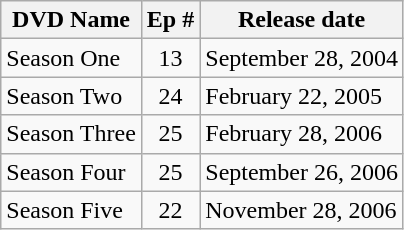<table class="wikitable">
<tr>
<th>DVD Name</th>
<th>Ep #</th>
<th>Release date</th>
</tr>
<tr>
<td>Season One</td>
<td style="text-align:center;">13</td>
<td>September 28, 2004</td>
</tr>
<tr>
<td>Season Two</td>
<td style="text-align:center;">24</td>
<td>February 22, 2005</td>
</tr>
<tr>
<td>Season Three</td>
<td style="text-align:center;">25</td>
<td>February 28, 2006</td>
</tr>
<tr>
<td>Season Four</td>
<td style="text-align:center;">25</td>
<td>September 26, 2006</td>
</tr>
<tr>
<td>Season Five</td>
<td style="text-align:center;">22</td>
<td>November 28, 2006</td>
</tr>
</table>
